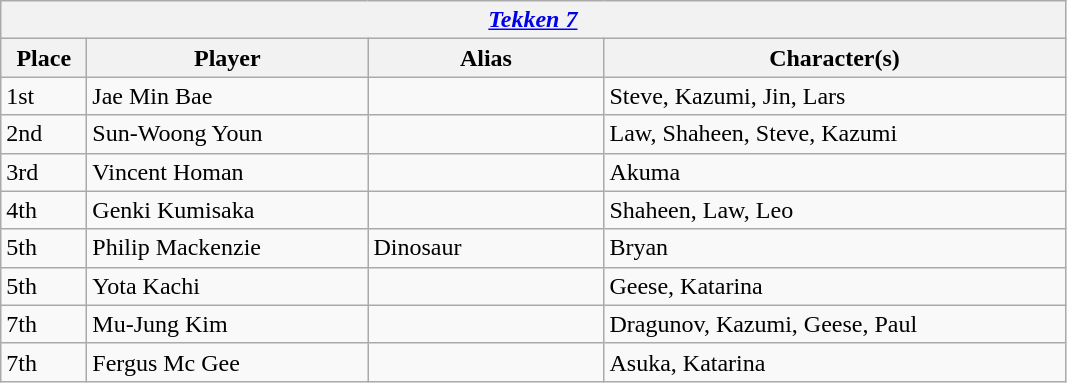<table class="wikitable">
<tr>
<th colspan="4"><strong><em><a href='#'>Tekken 7</a></em></strong>  </th>
</tr>
<tr>
<th style="width:50px;">Place</th>
<th style="width:180px;">Player</th>
<th style="width:150px;">Alias</th>
<th style="width:300px;">Character(s)</th>
</tr>
<tr>
<td>1st</td>
<td> Jae Min Bae</td>
<td></td>
<td>Steve, Kazumi, Jin, Lars</td>
</tr>
<tr>
<td>2nd</td>
<td> Sun-Woong Youn</td>
<td></td>
<td>Law, Shaheen, Steve, Kazumi</td>
</tr>
<tr>
<td>3rd</td>
<td> Vincent Homan</td>
<td></td>
<td>Akuma</td>
</tr>
<tr>
<td>4th</td>
<td> Genki Kumisaka</td>
<td></td>
<td>Shaheen, Law, Leo</td>
</tr>
<tr>
<td>5th</td>
<td> Philip Mackenzie</td>
<td>Dinosaur</td>
<td>Bryan</td>
</tr>
<tr>
<td>5th</td>
<td> Yota Kachi</td>
<td></td>
<td>Geese, Katarina</td>
</tr>
<tr>
<td>7th</td>
<td> Mu-Jung Kim</td>
<td></td>
<td>Dragunov, Kazumi, Geese, Paul</td>
</tr>
<tr>
<td>7th</td>
<td> Fergus Mc Gee</td>
<td></td>
<td>Asuka, Katarina</td>
</tr>
</table>
